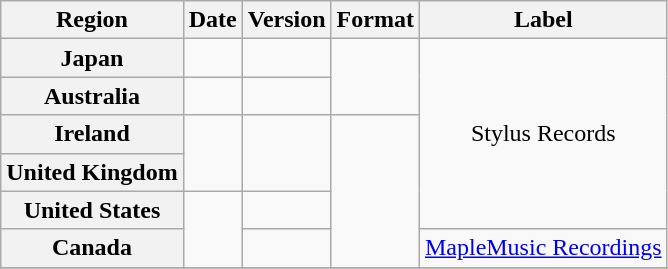<table class="wikitable plainrowheaders" style="text-align:center;">
<tr>
<th>Region</th>
<th>Date</th>
<th>Version</th>
<th>Format</th>
<th>Label</th>
</tr>
<tr>
<th scope="row">Japan</th>
<td rowspan="1"></td>
<td rowspan="1"></td>
<td rowspan="2"></td>
<td rowspan="5">Stylus Records</td>
</tr>
<tr>
<th scope="row">Australia</th>
<td rowspan="1"></td>
<td rowspan="1"></td>
</tr>
<tr>
<th scope="row">Ireland</th>
<td rowspan="2"></td>
<td rowspan="2"></td>
<td rowspan="4"></td>
</tr>
<tr>
<th scope="row">United Kingdom</th>
</tr>
<tr>
<th scope="row">United States</th>
<td rowspan="2"></td>
<td rowspan="1"></td>
</tr>
<tr>
<th scope="row">Canada</th>
<td rowspan="1"></td>
<td rowspan="1"><a href='#'>MapleMusic Recordings</a></td>
</tr>
<tr>
</tr>
</table>
